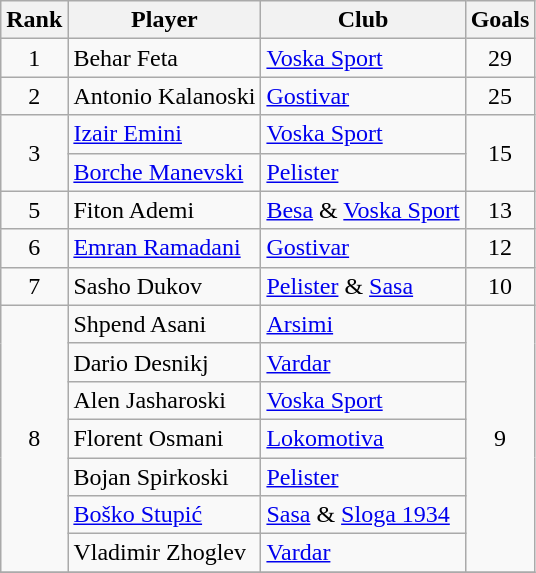<table class="wikitable" style="text-align:center">
<tr>
<th>Rank</th>
<th>Player</th>
<th>Club</th>
<th>Goals</th>
</tr>
<tr>
<td>1</td>
<td align="left"> Behar Feta</td>
<td align="left"><a href='#'>Voska Sport</a></td>
<td>29</td>
</tr>
<tr>
<td>2</td>
<td align="left"> Antonio Kalanoski</td>
<td align="left"><a href='#'>Gostivar</a></td>
<td>25</td>
</tr>
<tr>
<td rowspan="2">3</td>
<td align="left"> <a href='#'>Izair Emini</a></td>
<td align="left"><a href='#'>Voska Sport</a></td>
<td rowspan="2">15</td>
</tr>
<tr>
<td align="left"> <a href='#'>Borche Manevski</a></td>
<td align="left"><a href='#'>Pelister</a></td>
</tr>
<tr>
<td>5</td>
<td align="left"> Fiton Ademi</td>
<td align="left"><a href='#'>Besa</a> & <a href='#'>Voska Sport</a></td>
<td>13</td>
</tr>
<tr>
<td>6</td>
<td align="left"> <a href='#'>Emran Ramadani</a></td>
<td align="left"><a href='#'>Gostivar</a></td>
<td>12</td>
</tr>
<tr>
<td>7</td>
<td align="left"> Sasho Dukov</td>
<td align="left"><a href='#'>Pelister</a> & <a href='#'>Sasa</a></td>
<td>10</td>
</tr>
<tr>
<td rowspan="7">8</td>
<td align="left"> Shpend Asani</td>
<td align="left"><a href='#'>Arsimi</a></td>
<td rowspan="7">9</td>
</tr>
<tr>
<td align="left"> Dario Desnikj</td>
<td align="left"><a href='#'>Vardar</a></td>
</tr>
<tr>
<td align="left"> Alen Jasharoski</td>
<td align="left"><a href='#'>Voska Sport</a></td>
</tr>
<tr>
<td align="left"> Florent Osmani</td>
<td align="left"><a href='#'>Lokomotiva</a></td>
</tr>
<tr>
<td align="left"> Bojan Spirkoski</td>
<td align="left"><a href='#'>Pelister</a></td>
</tr>
<tr>
<td align="left"> <a href='#'>Boško Stupić</a></td>
<td align="left"><a href='#'>Sasa</a> & <a href='#'>Sloga 1934</a></td>
</tr>
<tr>
<td align="left"> Vladimir Zhoglev</td>
<td align="left"><a href='#'>Vardar</a></td>
</tr>
<tr>
</tr>
</table>
